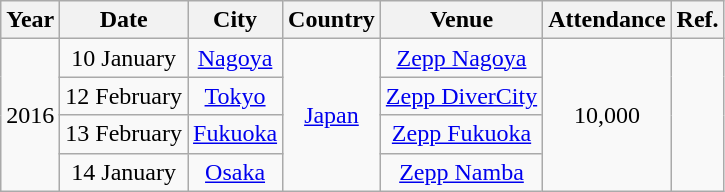<table class="wikitable" style="text-align:center;">
<tr>
<th>Year</th>
<th>Date</th>
<th>City</th>
<th>Country</th>
<th>Venue</th>
<th>Attendance</th>
<th>Ref.</th>
</tr>
<tr>
<td rowspan="4">2016</td>
<td>10 January</td>
<td><a href='#'>Nagoya</a></td>
<td rowspan="4"><a href='#'>Japan</a></td>
<td><a href='#'>Zepp Nagoya</a></td>
<td rowspan="4">10,000 </td>
<td rowspan="4"></td>
</tr>
<tr>
<td>12 February</td>
<td><a href='#'>Tokyo</a></td>
<td><a href='#'>Zepp DiverCity</a></td>
</tr>
<tr>
<td>13 February</td>
<td><a href='#'>Fukuoka</a></td>
<td><a href='#'>Zepp Fukuoka</a></td>
</tr>
<tr>
<td>14 January</td>
<td><a href='#'>Osaka</a></td>
<td><a href='#'>Zepp Namba</a></td>
</tr>
</table>
